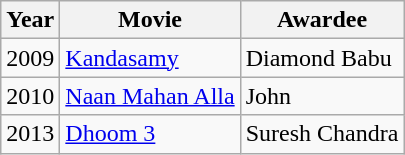<table class="wikitable">
<tr>
<th>Year</th>
<th>Movie</th>
<th>Awardee</th>
</tr>
<tr>
<td>2009</td>
<td><a href='#'>Kandasamy</a></td>
<td>Diamond Babu</td>
</tr>
<tr>
<td>2010</td>
<td><a href='#'>Naan Mahan Alla</a></td>
<td>John</td>
</tr>
<tr>
<td>2013</td>
<td><a href='#'>Dhoom 3</a></td>
<td>Suresh Chandra</td>
</tr>
</table>
